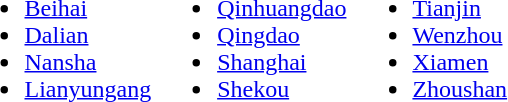<table>
<tr>
<td><br><ul><li><a href='#'>Beihai</a></li><li><a href='#'>Dalian</a></li><li><a href='#'>Nansha</a></li><li><a href='#'>Lianyungang</a></li></ul></td>
<td valign="top"><br><ul><li><a href='#'>Qinhuangdao</a></li><li><a href='#'>Qingdao</a></li><li><a href='#'>Shanghai</a></li><li><a href='#'>Shekou</a></li></ul></td>
<td valign="top"><br><ul><li><a href='#'>Tianjin</a></li><li><a href='#'>Wenzhou</a></li><li><a href='#'>Xiamen</a></li><li><a href='#'>Zhoushan</a></li></ul></td>
</tr>
</table>
